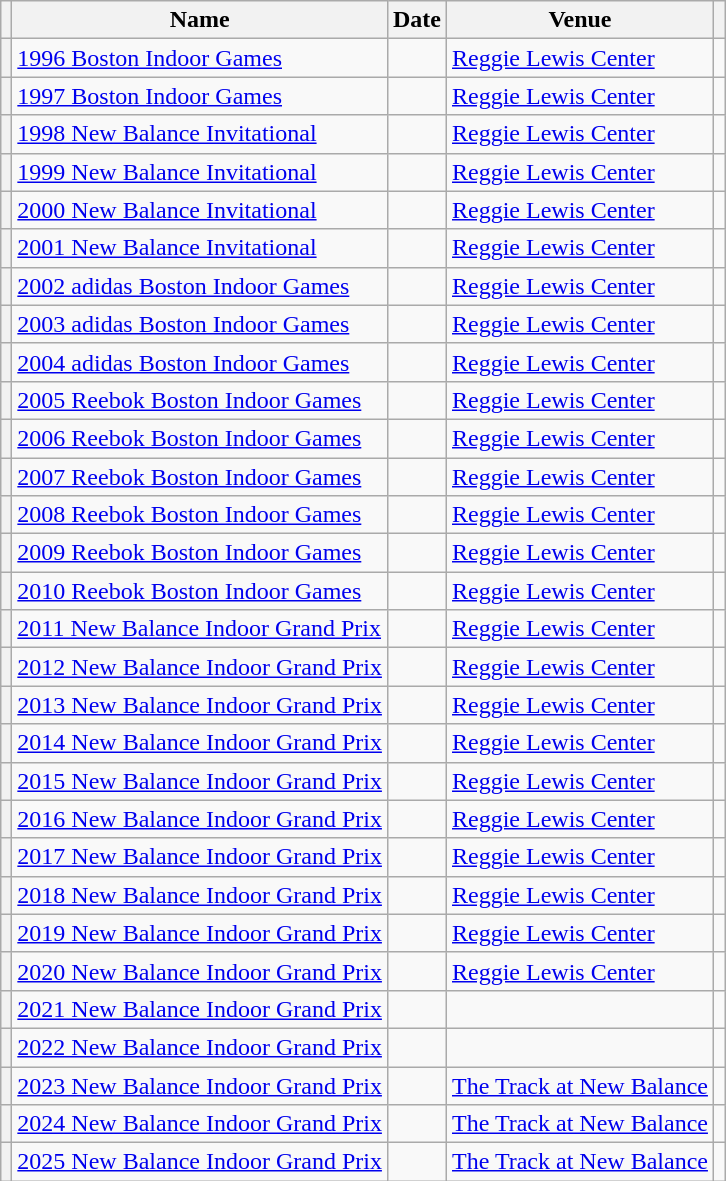<table class="wikitable plainrowheaders sortable sticky-header defaultleft col3right">
<tr>
<th scope="col"></th>
<th scope="col">Name</th>
<th scope="col">Date</th>
<th scope="col">Venue</th>
<th scope="col" class="unsortable"></th>
</tr>
<tr>
<th scope="row"></th>
<td><a href='#'>1996 Boston Indoor Games</a></td>
<td></td>
<td><a href='#'>Reggie Lewis Center</a></td>
<td></td>
</tr>
<tr>
<th scope="row"></th>
<td><a href='#'>1997 Boston Indoor Games</a></td>
<td></td>
<td><a href='#'>Reggie Lewis Center</a></td>
<td></td>
</tr>
<tr>
<th scope="row"></th>
<td><a href='#'>1998 New Balance Invitational</a></td>
<td></td>
<td><a href='#'>Reggie Lewis Center</a></td>
<td></td>
</tr>
<tr>
<th scope="row"></th>
<td><a href='#'>1999 New Balance Invitational</a></td>
<td></td>
<td><a href='#'>Reggie Lewis Center</a></td>
<td></td>
</tr>
<tr>
<th scope="row"></th>
<td><a href='#'>2000 New Balance Invitational</a></td>
<td></td>
<td><a href='#'>Reggie Lewis Center</a></td>
<td></td>
</tr>
<tr>
<th scope="row"></th>
<td><a href='#'>2001 New Balance Invitational</a></td>
<td></td>
<td><a href='#'>Reggie Lewis Center</a></td>
<td></td>
</tr>
<tr>
<th scope="row"></th>
<td><a href='#'>2002 adidas Boston Indoor Games</a></td>
<td></td>
<td><a href='#'>Reggie Lewis Center</a></td>
<td></td>
</tr>
<tr>
<th scope="row"></th>
<td><a href='#'>2003 adidas Boston Indoor Games</a></td>
<td></td>
<td><a href='#'>Reggie Lewis Center</a></td>
<td></td>
</tr>
<tr>
<th scope="row"></th>
<td><a href='#'>2004 adidas Boston Indoor Games</a></td>
<td></td>
<td><a href='#'>Reggie Lewis Center</a></td>
<td></td>
</tr>
<tr>
<th scope="row"></th>
<td><a href='#'>2005 Reebok Boston Indoor Games</a></td>
<td></td>
<td><a href='#'>Reggie Lewis Center</a></td>
<td></td>
</tr>
<tr>
<th scope="row"></th>
<td><a href='#'>2006 Reebok Boston Indoor Games</a></td>
<td></td>
<td><a href='#'>Reggie Lewis Center</a></td>
<td></td>
</tr>
<tr>
<th scope="row"></th>
<td><a href='#'>2007 Reebok Boston Indoor Games</a></td>
<td></td>
<td><a href='#'>Reggie Lewis Center</a></td>
<td></td>
</tr>
<tr>
<th scope="row"></th>
<td><a href='#'>2008 Reebok Boston Indoor Games</a></td>
<td></td>
<td><a href='#'>Reggie Lewis Center</a></td>
<td></td>
</tr>
<tr>
<th scope="row"></th>
<td><a href='#'>2009 Reebok Boston Indoor Games</a></td>
<td></td>
<td><a href='#'>Reggie Lewis Center</a></td>
<td></td>
</tr>
<tr>
<th scope="row"></th>
<td><a href='#'>2010 Reebok Boston Indoor Games</a></td>
<td></td>
<td><a href='#'>Reggie Lewis Center</a></td>
<td></td>
</tr>
<tr>
<th scope="row"></th>
<td><a href='#'>2011 New Balance Indoor Grand Prix</a></td>
<td></td>
<td><a href='#'>Reggie Lewis Center</a></td>
<td></td>
</tr>
<tr>
<th scope="row"></th>
<td><a href='#'>2012 New Balance Indoor Grand Prix</a></td>
<td></td>
<td><a href='#'>Reggie Lewis Center</a></td>
<td></td>
</tr>
<tr>
<th scope="row"></th>
<td><a href='#'>2013 New Balance Indoor Grand Prix</a></td>
<td></td>
<td><a href='#'>Reggie Lewis Center</a></td>
<td></td>
</tr>
<tr>
<th scope="row"></th>
<td><a href='#'>2014 New Balance Indoor Grand Prix</a></td>
<td></td>
<td><a href='#'>Reggie Lewis Center</a></td>
<td></td>
</tr>
<tr>
<th scope="row"></th>
<td><a href='#'>2015 New Balance Indoor Grand Prix</a></td>
<td></td>
<td><a href='#'>Reggie Lewis Center</a></td>
<td></td>
</tr>
<tr>
<th scope="row"></th>
<td><a href='#'>2016 New Balance Indoor Grand Prix</a></td>
<td></td>
<td><a href='#'>Reggie Lewis Center</a></td>
<td></td>
</tr>
<tr>
<th scope="row"></th>
<td><a href='#'>2017 New Balance Indoor Grand Prix</a></td>
<td></td>
<td><a href='#'>Reggie Lewis Center</a></td>
<td></td>
</tr>
<tr>
<th scope="row"></th>
<td><a href='#'>2018 New Balance Indoor Grand Prix</a></td>
<td></td>
<td><a href='#'>Reggie Lewis Center</a></td>
<td></td>
</tr>
<tr>
<th scope="row"></th>
<td><a href='#'>2019 New Balance Indoor Grand Prix</a></td>
<td></td>
<td><a href='#'>Reggie Lewis Center</a></td>
<td></td>
</tr>
<tr>
<th scope="row"></th>
<td><a href='#'>2020 New Balance Indoor Grand Prix</a></td>
<td></td>
<td><a href='#'>Reggie Lewis Center</a></td>
<td></td>
</tr>
<tr>
<th scope="row"></th>
<td><a href='#'>2021 New Balance Indoor Grand Prix</a></td>
<td></td>
<td></td>
<td></td>
</tr>
<tr>
<th scope="row"></th>
<td><a href='#'>2022 New Balance Indoor Grand Prix</a></td>
<td></td>
<td></td>
<td></td>
</tr>
<tr>
<th scope="row"></th>
<td><a href='#'>2023 New Balance Indoor Grand Prix</a></td>
<td></td>
<td><a href='#'>The Track at New Balance</a></td>
<td></td>
</tr>
<tr>
<th scope="row"></th>
<td><a href='#'>2024 New Balance Indoor Grand Prix</a></td>
<td></td>
<td><a href='#'>The Track at New Balance</a></td>
<td></td>
</tr>
<tr>
<th scope="row"></th>
<td><a href='#'>2025 New Balance Indoor Grand Prix</a></td>
<td></td>
<td><a href='#'>The Track at New Balance</a></td>
<td></td>
</tr>
</table>
